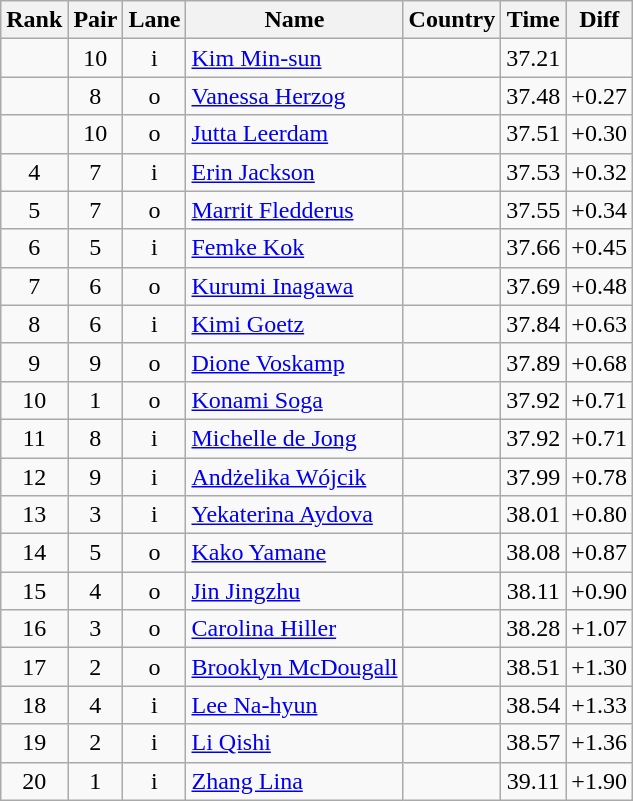<table class="wikitable sortable" style="text-align:center">
<tr>
<th>Rank</th>
<th>Pair</th>
<th>Lane</th>
<th>Name</th>
<th>Country</th>
<th>Time</th>
<th>Diff</th>
</tr>
<tr>
<td></td>
<td>10</td>
<td>i</td>
<td align=left><a href='#'>Kim Min-sun</a></td>
<td align=left></td>
<td>37.21</td>
<td></td>
</tr>
<tr>
<td></td>
<td>8</td>
<td>o</td>
<td align=left><a href='#'>Vanessa Herzog</a></td>
<td align=left></td>
<td>37.48</td>
<td>+0.27</td>
</tr>
<tr>
<td></td>
<td>10</td>
<td>o</td>
<td align=left><a href='#'>Jutta Leerdam</a></td>
<td align=left></td>
<td>37.51</td>
<td>+0.30</td>
</tr>
<tr>
<td>4</td>
<td>7</td>
<td>i</td>
<td align=left><a href='#'>Erin Jackson</a></td>
<td align=left></td>
<td>37.53</td>
<td>+0.32</td>
</tr>
<tr>
<td>5</td>
<td>7</td>
<td>o</td>
<td align=left><a href='#'>Marrit Fledderus</a></td>
<td align=left></td>
<td>37.55</td>
<td>+0.34</td>
</tr>
<tr>
<td>6</td>
<td>5</td>
<td>i</td>
<td align=left><a href='#'>Femke Kok</a></td>
<td align=left></td>
<td>37.66</td>
<td>+0.45</td>
</tr>
<tr>
<td>7</td>
<td>6</td>
<td>o</td>
<td align=left><a href='#'>Kurumi Inagawa</a></td>
<td align=left></td>
<td>37.69</td>
<td>+0.48</td>
</tr>
<tr>
<td>8</td>
<td>6</td>
<td>i</td>
<td align=left><a href='#'>Kimi Goetz</a></td>
<td align=left></td>
<td>37.84</td>
<td>+0.63</td>
</tr>
<tr>
<td>9</td>
<td>9</td>
<td>o</td>
<td align=left><a href='#'>Dione Voskamp</a></td>
<td align=left></td>
<td>37.89</td>
<td>+0.68</td>
</tr>
<tr>
<td>10</td>
<td>1</td>
<td>o</td>
<td align=left><a href='#'>Konami Soga</a></td>
<td align=left></td>
<td>37.92</td>
<td>+0.71</td>
</tr>
<tr>
<td>11</td>
<td>8</td>
<td>i</td>
<td align=left><a href='#'>Michelle de Jong</a></td>
<td align=left></td>
<td>37.92</td>
<td>+0.71</td>
</tr>
<tr>
<td>12</td>
<td>9</td>
<td>i</td>
<td align=left><a href='#'>Andżelika Wójcik</a></td>
<td align=left></td>
<td>37.99</td>
<td>+0.78</td>
</tr>
<tr>
<td>13</td>
<td>3</td>
<td>i</td>
<td align=left><a href='#'>Yekaterina Aydova</a></td>
<td align=left></td>
<td>38.01</td>
<td>+0.80</td>
</tr>
<tr>
<td>14</td>
<td>5</td>
<td>o</td>
<td align=left><a href='#'>Kako Yamane</a></td>
<td align=left></td>
<td>38.08</td>
<td>+0.87</td>
</tr>
<tr>
<td>15</td>
<td>4</td>
<td>o</td>
<td align=left><a href='#'>Jin Jingzhu</a></td>
<td align=left></td>
<td>38.11</td>
<td>+0.90</td>
</tr>
<tr>
<td>16</td>
<td>3</td>
<td>o</td>
<td align=left><a href='#'>Carolina Hiller</a></td>
<td align=left></td>
<td>38.28</td>
<td>+1.07</td>
</tr>
<tr>
<td>17</td>
<td>2</td>
<td>o</td>
<td align=left><a href='#'>Brooklyn McDougall</a></td>
<td align=left></td>
<td>38.51</td>
<td>+1.30</td>
</tr>
<tr>
<td>18</td>
<td>4</td>
<td>i</td>
<td align=left><a href='#'>Lee Na-hyun</a></td>
<td align=left></td>
<td>38.54</td>
<td>+1.33</td>
</tr>
<tr>
<td>19</td>
<td>2</td>
<td>i</td>
<td align=left><a href='#'>Li Qishi</a></td>
<td align=left></td>
<td>38.57</td>
<td>+1.36</td>
</tr>
<tr>
<td>20</td>
<td>1</td>
<td>i</td>
<td align=left><a href='#'>Zhang Lina</a></td>
<td align=left></td>
<td>39.11</td>
<td>+1.90</td>
</tr>
</table>
